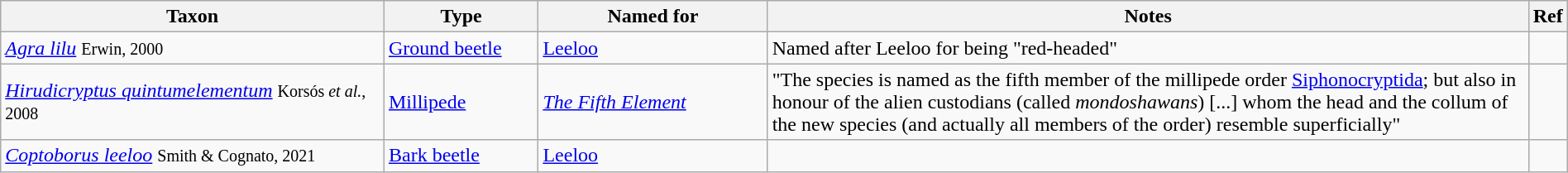<table class="wikitable sortable" width="100%">
<tr>
<th style="width:25%;">Taxon</th>
<th style="width:10%;">Type</th>
<th style="width:15%;">Named for</th>
<th style="width:50%;">Notes</th>
<th class="unsortable">Ref</th>
</tr>
<tr>
<td><a href='#'><em>Agra lilu</em></a> <small>Erwin, 2000</small></td>
<td><a href='#'>Ground beetle</a></td>
<td><a href='#'>Leeloo</a></td>
<td>Named after Leeloo for being "red-headed"</td>
<td></td>
</tr>
<tr>
<td><em><a href='#'>Hirudicryptus quintumelementum</a></em> <small>Korsós <em>et al.</em>, 2008</small></td>
<td><a href='#'>Millipede</a></td>
<td><em><a href='#'>The Fifth Element</a></em></td>
<td>"The species is named as the fifth member of the millipede order <a href='#'>Siphonocryptida</a>; but also in honour of the alien custodians (called <em>mondoshawans</em>) [...] whom the head and the collum of the new species (and actually all members of the order) resemble superficially"</td>
<td></td>
</tr>
<tr>
<td><em><a href='#'>Coptoborus leeloo</a></em> <small>Smith & Cognato, 2021</small></td>
<td><a href='#'>Bark beetle</a></td>
<td><a href='#'>Leeloo</a></td>
<td></td>
<td></td>
</tr>
</table>
